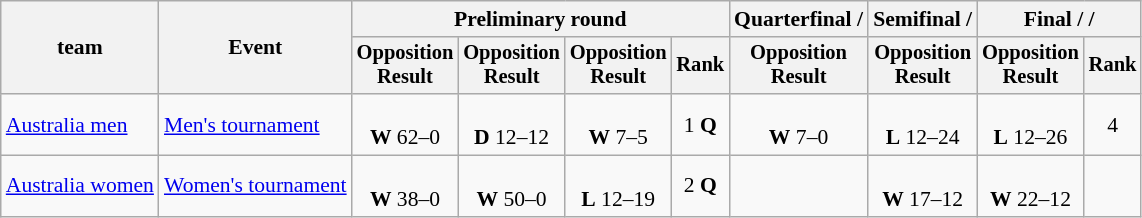<table class=wikitable style=font-size:90%;text-align:center>
<tr>
<th rowspan=2>team</th>
<th rowspan=2>Event</th>
<th colspan=4>Preliminary round</th>
<th>Quarterfinal / </th>
<th>Semifinal / </th>
<th colspan=2>Final /  / </th>
</tr>
<tr style=font-size:95%>
<th>Opposition<br>Result</th>
<th>Opposition<br>Result</th>
<th>Opposition<br>Result</th>
<th>Rank</th>
<th>Opposition<br>Result</th>
<th>Opposition<br>Result</th>
<th>Opposition<br>Result</th>
<th>Rank</th>
</tr>
<tr>
<td align=left><a href='#'>Australia men</a></td>
<td align=left><a href='#'>Men's tournament</a></td>
<td> <br> <strong>W</strong> 62–0</td>
<td> <br> <strong>D</strong> 12–12</td>
<td> <br> <strong>W</strong> 7–5</td>
<td>1 <strong>Q</strong></td>
<td> <br> <strong>W</strong> 7–0</td>
<td> <br> <strong>L</strong> 12–24</td>
<td> <br> <strong>L</strong> 12–26</td>
<td>4</td>
</tr>
<tr>
<td align=left><a href='#'>Australia women</a></td>
<td align=left><a href='#'>Women's tournament</a></td>
<td> <br> <strong>W</strong> 38–0</td>
<td> <br> <strong>W</strong> 50–0</td>
<td> <br> <strong>L</strong> 12–19</td>
<td>2 <strong>Q</strong></td>
<td></td>
<td> <br> <strong>W</strong> 17–12</td>
<td> <br> <strong>W</strong> 22–12</td>
<td></td>
</tr>
</table>
